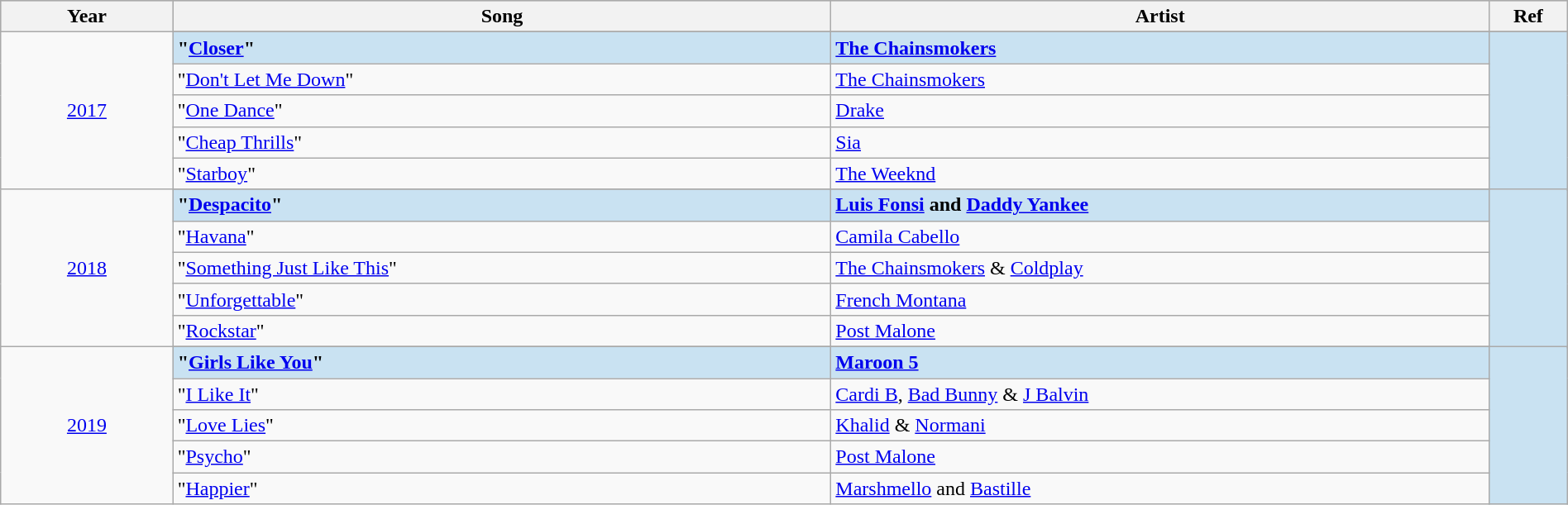<table class="wikitable" style="width:100%;">
<tr style="background:#bebebe;">
<th style="width:11%;">Year</th>
<th style="width:42%;">Song</th>
<th style="width:42%;">Artist</th>
<th style="width:5%;">Ref</th>
</tr>
<tr>
<td rowspan="6" align="center"><a href='#'>2017</a></td>
</tr>
<tr style="background:#c9e2f2">
<td><strong>"<a href='#'>Closer</a>"</strong></td>
<td><strong><a href='#'>The Chainsmokers</a> </strong></td>
<td rowspan="6" align="center"></td>
</tr>
<tr>
<td>"<a href='#'>Don't Let Me Down</a>"</td>
<td><a href='#'>The Chainsmokers</a> </td>
</tr>
<tr>
<td>"<a href='#'>One Dance</a>"</td>
<td><a href='#'>Drake</a> </td>
</tr>
<tr>
<td>"<a href='#'>Cheap Thrills</a>"</td>
<td><a href='#'>Sia</a> </td>
</tr>
<tr>
<td>"<a href='#'>Starboy</a>"</td>
<td><a href='#'>The Weeknd</a> </td>
</tr>
<tr>
<td rowspan="6" align="center"><a href='#'>2018</a></td>
</tr>
<tr style="background:#c9e2f2">
<td><strong>"<a href='#'>Despacito</a>"</strong></td>
<td><strong><a href='#'>Luis Fonsi</a> and <a href='#'>Daddy Yankee</a> </strong></td>
<td rowspan="6" align="center"></td>
</tr>
<tr>
<td>"<a href='#'>Havana</a>"</td>
<td><a href='#'>Camila Cabello</a> </td>
</tr>
<tr>
<td>"<a href='#'>Something Just Like This</a>"</td>
<td><a href='#'>The Chainsmokers</a> & <a href='#'>Coldplay</a></td>
</tr>
<tr>
<td>"<a href='#'>Unforgettable</a>"</td>
<td><a href='#'>French Montana</a> </td>
</tr>
<tr>
<td>"<a href='#'>Rockstar</a>"</td>
<td><a href='#'>Post Malone</a> </td>
</tr>
<tr>
<td rowspan="6" align="center"><a href='#'>2019</a></td>
</tr>
<tr style="background:#c9e2f2">
<td><strong>"<a href='#'>Girls Like You</a>"</strong></td>
<td><strong><a href='#'>Maroon 5</a> </strong></td>
<td rowspan="6" align="center"></td>
</tr>
<tr>
<td>"<a href='#'>I Like It</a>"</td>
<td><a href='#'>Cardi B</a>, <a href='#'>Bad Bunny</a> & <a href='#'>J Balvin</a></td>
</tr>
<tr>
<td>"<a href='#'>Love Lies</a>"</td>
<td><a href='#'>Khalid</a> & <a href='#'>Normani</a></td>
</tr>
<tr>
<td>"<a href='#'>Psycho</a>"</td>
<td><a href='#'>Post Malone</a> </td>
</tr>
<tr>
<td>"<a href='#'>Happier</a>"</td>
<td><a href='#'>Marshmello</a> and <a href='#'>Bastille</a></td>
</tr>
</table>
